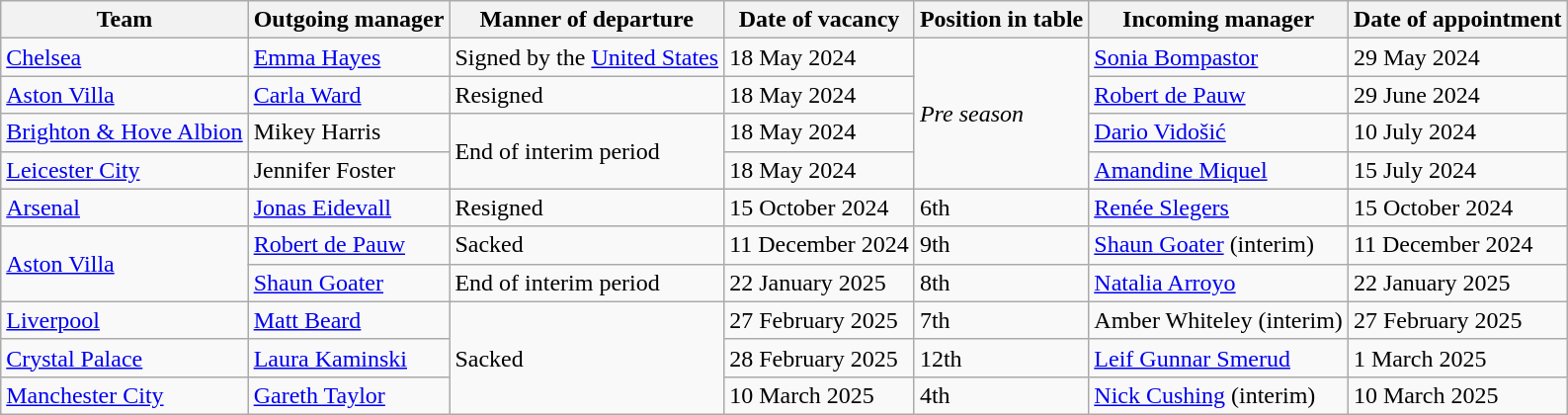<table class="wikitable sortable">
<tr>
<th>Team</th>
<th>Outgoing manager</th>
<th>Manner of departure</th>
<th>Date of vacancy</th>
<th>Position in table</th>
<th>Incoming manager</th>
<th>Date of appointment</th>
</tr>
<tr>
<td><a href='#'>Chelsea</a></td>
<td> <a href='#'>Emma Hayes</a></td>
<td>Signed by the <a href='#'>United States</a></td>
<td>18 May 2024</td>
<td rowspan="4"><em>Pre season</em></td>
<td> <a href='#'>Sonia Bompastor</a></td>
<td>29 May 2024</td>
</tr>
<tr>
<td><a href='#'>Aston Villa</a></td>
<td> <a href='#'>Carla Ward</a></td>
<td>Resigned</td>
<td>18 May 2024</td>
<td> <a href='#'>Robert de Pauw</a></td>
<td>29 June 2024</td>
</tr>
<tr>
<td><a href='#'>Brighton & Hove Albion</a></td>
<td> Mikey Harris</td>
<td rowspan="2">End of interim period</td>
<td>18 May 2024</td>
<td> <a href='#'>Dario Vidošić</a></td>
<td>10 July 2024</td>
</tr>
<tr>
<td><a href='#'>Leicester City</a></td>
<td> Jennifer Foster</td>
<td>18 May 2024</td>
<td> <a href='#'>Amandine Miquel</a></td>
<td>15 July 2024</td>
</tr>
<tr>
<td><a href='#'>Arsenal</a></td>
<td> <a href='#'>Jonas Eidevall</a></td>
<td>Resigned</td>
<td>15 October 2024</td>
<td>6th</td>
<td> <a href='#'>Renée Slegers</a></td>
<td>15 October 2024</td>
</tr>
<tr>
<td rowspan=2><a href='#'>Aston Villa</a></td>
<td> <a href='#'>Robert de Pauw</a></td>
<td>Sacked</td>
<td>11 December 2024</td>
<td>9th</td>
<td> <a href='#'>Shaun Goater</a> (interim)</td>
<td>11 December 2024</td>
</tr>
<tr>
<td> <a href='#'>Shaun Goater</a></td>
<td>End of interim period</td>
<td>22 January 2025</td>
<td>8th</td>
<td> <a href='#'>Natalia Arroyo</a></td>
<td>22 January 2025</td>
</tr>
<tr>
<td><a href='#'>Liverpool</a></td>
<td> <a href='#'>Matt Beard</a></td>
<td rowspan="3">Sacked</td>
<td>27 February 2025</td>
<td>7th</td>
<td> Amber Whiteley (interim)</td>
<td>27 February 2025</td>
</tr>
<tr>
<td><a href='#'>Crystal Palace</a></td>
<td> <a href='#'>Laura Kaminski</a></td>
<td>28 February 2025</td>
<td>12th</td>
<td> <a href='#'>Leif Gunnar Smerud</a></td>
<td>1 March 2025</td>
</tr>
<tr>
<td><a href='#'>Manchester City</a></td>
<td> <a href='#'>Gareth Taylor</a></td>
<td>10 March 2025</td>
<td>4th</td>
<td> <a href='#'>Nick Cushing</a> (interim)</td>
<td>10 March 2025</td>
</tr>
</table>
